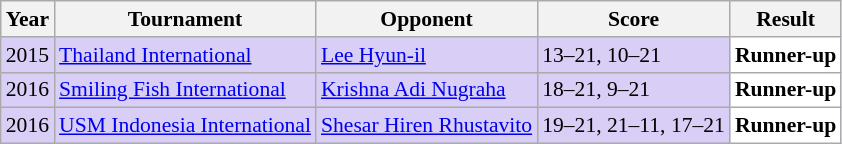<table class="sortable wikitable" style="font-size: 90%;">
<tr>
<th>Year</th>
<th>Tournament</th>
<th>Opponent</th>
<th>Score</th>
<th>Result</th>
</tr>
<tr style="background:#D8CEF6">
<td align="center">2015</td>
<td align="left"><a href='#'>Thailand International</a></td>
<td align="left"> <a href='#'>Lee Hyun-il</a></td>
<td align="left">13–21, 10–21</td>
<td style="text-align:left; background:white"> <strong>Runner-up</strong></td>
</tr>
<tr style="background:#D8CEF6">
<td align="center">2016</td>
<td align="left"><a href='#'>Smiling Fish International</a></td>
<td align="left"> <a href='#'>Krishna Adi Nugraha</a></td>
<td align="left">18–21, 9–21</td>
<td style="text-align:left; background:white"> <strong>Runner-up</strong></td>
</tr>
<tr style="background:#D8CEF6">
<td align="center">2016</td>
<td align="left"><a href='#'>USM Indonesia International</a></td>
<td align="left"> <a href='#'>Shesar Hiren Rhustavito</a></td>
<td align="left">19–21, 21–11, 17–21</td>
<td style="text-align:left; background:white"> <strong>Runner-up</strong></td>
</tr>
</table>
